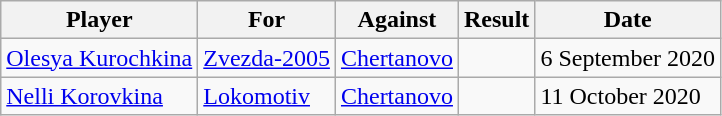<table class="wikitable">
<tr>
<th>Player</th>
<th>For</th>
<th>Against</th>
<th>Result</th>
<th>Date</th>
</tr>
<tr>
<td> <a href='#'>Olesya Kurochkina</a></td>
<td><a href='#'>Zvezda-2005</a></td>
<td><a href='#'>Chertanovo</a></td>
<td></td>
<td>6 September 2020</td>
</tr>
<tr>
<td> <a href='#'>Nelli Korovkina</a></td>
<td><a href='#'>Lokomotiv</a></td>
<td><a href='#'>Chertanovo</a></td>
<td></td>
<td>11 October 2020</td>
</tr>
</table>
